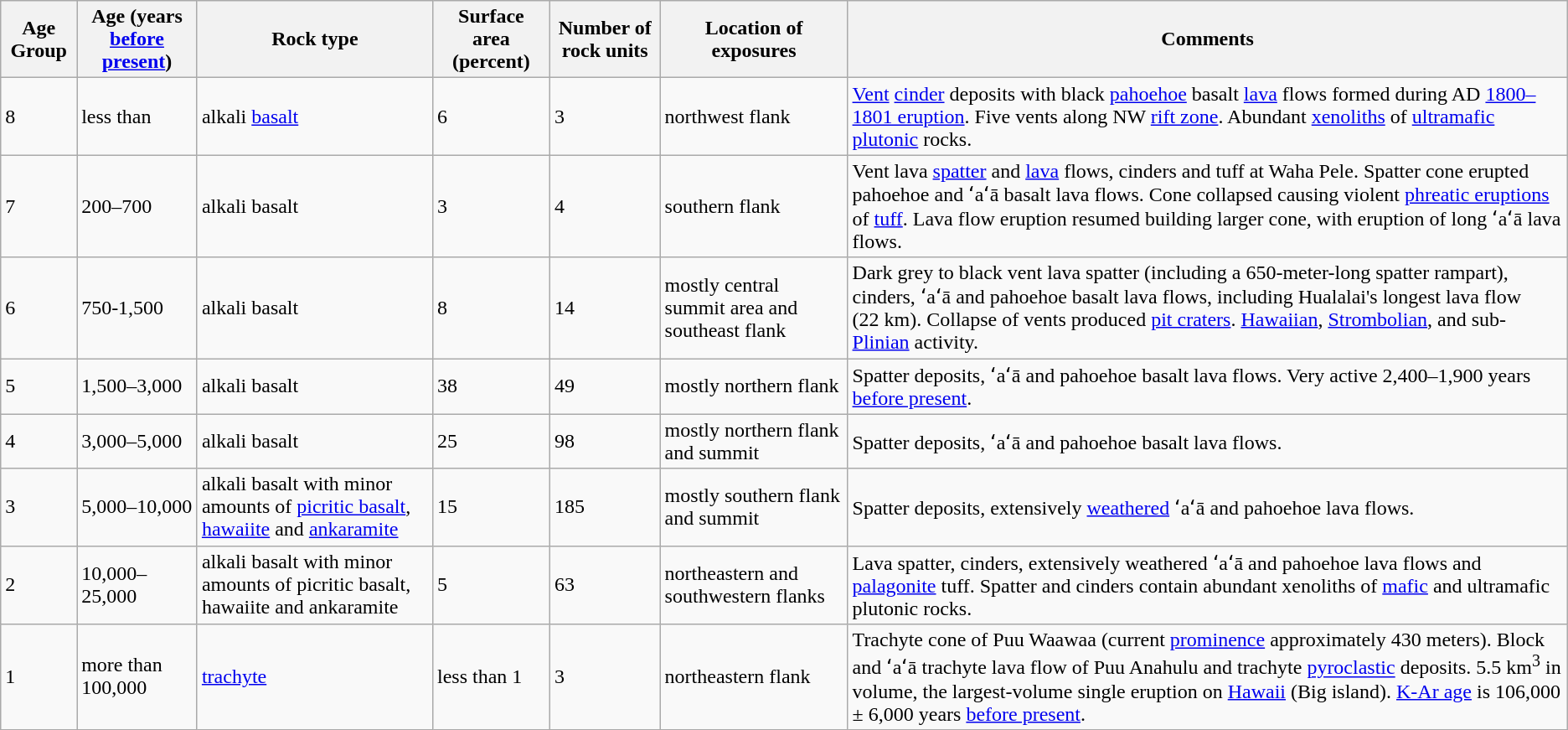<table class="wikitable">
<tr>
<th>Age Group</th>
<th>Age (years <a href='#'>before present</a>)</th>
<th>Rock type</th>
<th>Surface area (percent)</th>
<th>Number of rock units</th>
<th>Location of exposures</th>
<th>Comments</th>
</tr>
<tr>
<td>8</td>
<td>less than </td>
<td>alkali <a href='#'>basalt</a></td>
<td>6</td>
<td>3</td>
<td>northwest flank</td>
<td><a href='#'>Vent</a> <a href='#'>cinder</a> deposits with black <a href='#'>pahoehoe</a> basalt <a href='#'>lava</a> flows formed during AD <a href='#'>1800–1801 eruption</a>. Five vents along NW <a href='#'>rift zone</a>. Abundant <a href='#'>xenoliths</a> of <a href='#'>ultramafic</a> <a href='#'>plutonic</a> rocks.</td>
</tr>
<tr>
<td>7</td>
<td>200–700</td>
<td>alkali basalt</td>
<td>3</td>
<td>4</td>
<td>southern flank</td>
<td>Vent lava <a href='#'>spatter</a> and <a href='#'>lava</a> flows, cinders and tuff at Waha Pele. Spatter cone erupted pahoehoe and ʻaʻā basalt lava flows. Cone collapsed causing violent <a href='#'>phreatic eruptions</a> of <a href='#'>tuff</a>. Lava flow eruption resumed building larger cone, with eruption of long ʻaʻā lava flows.</td>
</tr>
<tr>
<td>6</td>
<td>750-1,500</td>
<td>alkali basalt</td>
<td>8</td>
<td>14</td>
<td>mostly central summit area and southeast flank</td>
<td>Dark grey to black vent lava spatter (including a 650-meter-long spatter rampart), cinders, ʻaʻā and pahoehoe basalt lava flows, including Hualalai's longest lava flow (22 km). Collapse of vents produced <a href='#'>pit craters</a>. <a href='#'>Hawaiian</a>, <a href='#'>Strombolian</a>, and sub-<a href='#'>Plinian</a> activity.</td>
</tr>
<tr>
<td>5</td>
<td>1,500–3,000</td>
<td>alkali basalt</td>
<td>38</td>
<td>49</td>
<td>mostly northern flank</td>
<td>Spatter deposits, ʻaʻā and pahoehoe basalt lava flows. Very active 2,400–1,900 years <a href='#'>before present</a>.</td>
</tr>
<tr>
<td>4</td>
<td>3,000–5,000</td>
<td>alkali basalt</td>
<td>25</td>
<td>98</td>
<td>mostly northern flank and summit</td>
<td>Spatter deposits, ʻaʻā and pahoehoe basalt lava flows.</td>
</tr>
<tr>
<td>3</td>
<td>5,000–10,000</td>
<td>alkali basalt with minor amounts of <a href='#'>picritic basalt</a>, <a href='#'>hawaiite</a> and <a href='#'>ankaramite</a></td>
<td>15</td>
<td>185</td>
<td>mostly southern flank and summit</td>
<td>Spatter deposits, extensively <a href='#'>weathered</a> ʻaʻā and pahoehoe lava flows.</td>
</tr>
<tr>
<td>2</td>
<td>10,000–25,000</td>
<td>alkali basalt with minor amounts of picritic basalt, hawaiite and ankaramite</td>
<td>5</td>
<td>63</td>
<td>northeastern and southwestern flanks</td>
<td>Lava spatter, cinders, extensively weathered ʻaʻā and pahoehoe lava flows and <a href='#'>palagonite</a> tuff. Spatter and cinders contain abundant xenoliths of <a href='#'>mafic</a> and ultramafic plutonic rocks.</td>
</tr>
<tr>
<td>1</td>
<td>more than 100,000</td>
<td><a href='#'>trachyte</a></td>
<td>less than 1</td>
<td>3</td>
<td>northeastern flank</td>
<td>Trachyte cone of Puu Waawaa (current <a href='#'>prominence</a> approximately 430 meters). Block and ʻaʻā trachyte lava flow of Puu Anahulu and trachyte <a href='#'>pyroclastic</a> deposits. 5.5 km<sup>3</sup> in volume, the largest-volume single eruption on <a href='#'>Hawaii</a> (Big island). <a href='#'>K-Ar age</a> is 106,000 ± 6,000 years <a href='#'>before present</a>.</td>
</tr>
</table>
